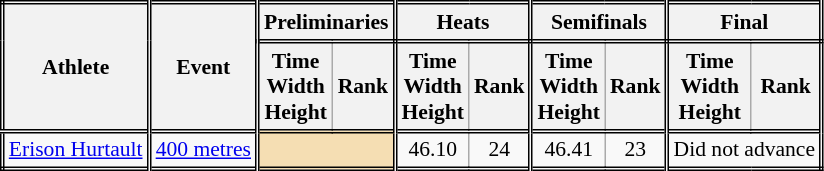<table class=wikitable style="font-size:90%; border: double;">
<tr>
<th rowspan="2" style="border-right:double">Athlete</th>
<th rowspan="2" style="border-right:double">Event</th>
<th colspan="2" style="border-right:double; border-bottom:double;">Preliminaries</th>
<th colspan="2" style="border-right:double; border-bottom:double;">Heats</th>
<th colspan="2" style="border-right:double; border-bottom:double;">Semifinals</th>
<th colspan="2" style="border-right:double; border-bottom:double;">Final</th>
</tr>
<tr>
<th>Time<br>Width<br>Height</th>
<th style="border-right:double">Rank</th>
<th>Time<br>Width<br>Height</th>
<th style="border-right:double">Rank</th>
<th>Time<br>Width<br>Height</th>
<th style="border-right:double">Rank</th>
<th>Time<br>Width<br>Height</th>
<th style="border-right:double">Rank</th>
</tr>
<tr style="border-top: double;">
<td style="border-right:double"><a href='#'>Erison Hurtault</a></td>
<td style="border-right:double"><a href='#'>400 metres</a></td>
<td style="border-right:double" colspan= 2 bgcolor="wheat"></td>
<td align=center>46.10</td>
<td align=center style="border-right:double">24</td>
<td align=center>46.41</td>
<td align=center style="border-right:double">23</td>
<td colspan="2" align=center>Did not advance</td>
</tr>
</table>
